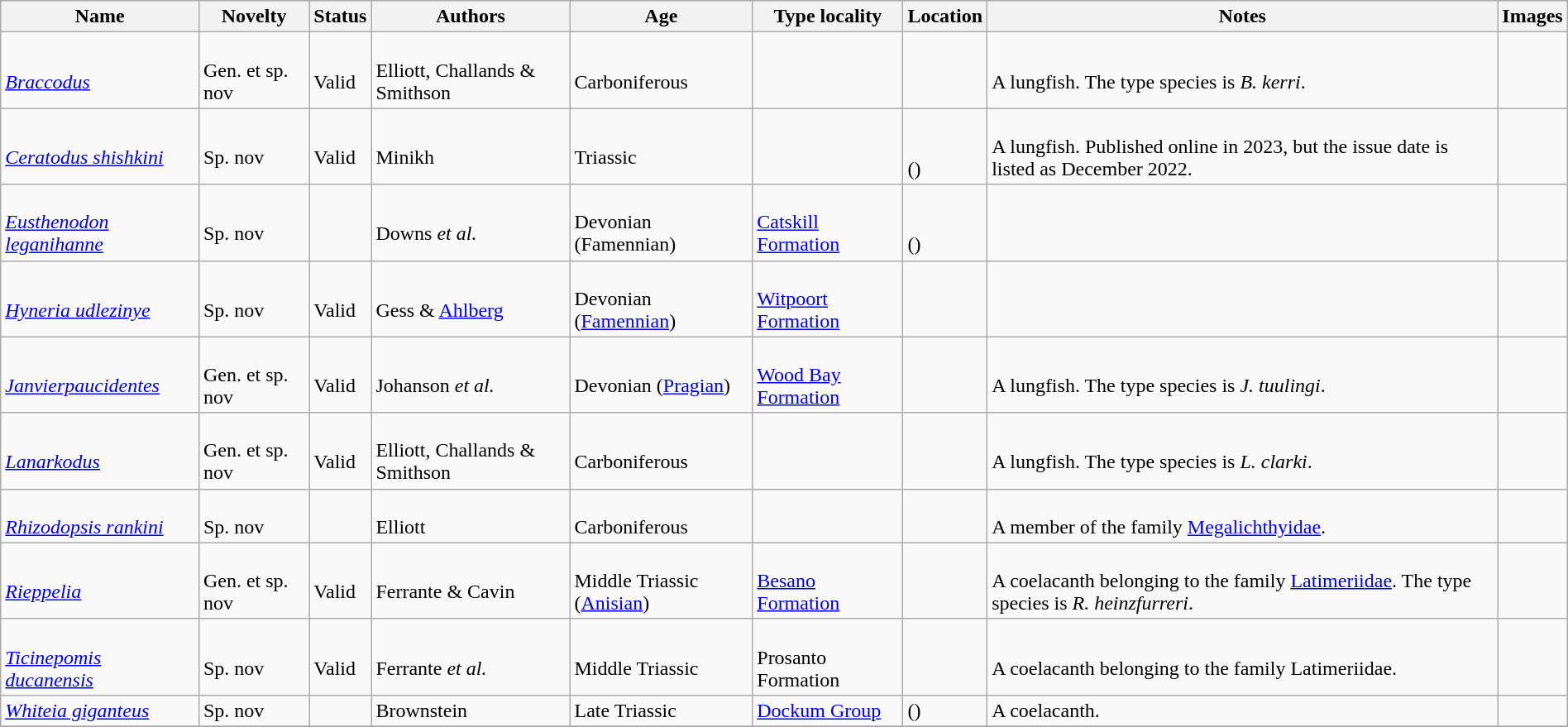<table class="wikitable sortable" align="center" width="100%">
<tr>
<th>Name</th>
<th>Novelty</th>
<th>Status</th>
<th>Authors</th>
<th>Age</th>
<th>Type locality</th>
<th>Location</th>
<th>Notes</th>
<th>Images</th>
</tr>
<tr>
<td><br><em><a href='#'>Braccodus</a></em></td>
<td><br>Gen. et sp. nov</td>
<td><br>Valid</td>
<td><br>Elliott, Challands & Smithson</td>
<td><br>Carboniferous</td>
<td></td>
<td><br></td>
<td><br>A lungfish. The type species is <em>B. kerri</em>.</td>
<td></td>
</tr>
<tr>
<td><br><em><a href='#'>Ceratodus shishkini</a></em></td>
<td><br>Sp. nov</td>
<td><br>Valid</td>
<td><br>Minikh</td>
<td><br>Triassic</td>
<td></td>
<td><br><br>()</td>
<td><br>A lungfish. Published online in 2023, but the issue date is listed as December 2022.</td>
<td></td>
</tr>
<tr>
<td><br><em><a href='#'>Eusthenodon leganihanne</a></em></td>
<td><br>Sp. nov</td>
<td></td>
<td><br>Downs <em>et al.</em></td>
<td><br>Devonian (Famennian)</td>
<td><br><a href='#'>Catskill Formation</a></td>
<td><br><br>()</td>
<td></td>
<td></td>
</tr>
<tr>
<td><br><em><a href='#'>Hyneria udlezinye</a></em></td>
<td><br>Sp. nov</td>
<td><br>Valid</td>
<td><br>Gess & <a href='#'>Ahlberg</a></td>
<td><br>Devonian (<a href='#'>Famennian</a>)</td>
<td><br><a href='#'>Witpoort Formation</a></td>
<td><br></td>
<td></td>
<td></td>
</tr>
<tr>
<td><br><em><a href='#'>Janvierpaucidentes</a></em></td>
<td><br>Gen. et sp. nov</td>
<td><br>Valid</td>
<td><br>Johanson <em>et al.</em></td>
<td><br>Devonian (<a href='#'>Pragian</a>)</td>
<td><br><a href='#'>Wood Bay Formation</a></td>
<td><br></td>
<td><br>A lungfish. The type species is <em>J. tuulingi</em>.</td>
<td></td>
</tr>
<tr>
<td><br><em><a href='#'>Lanarkodus</a></em></td>
<td><br>Gen. et sp. nov</td>
<td><br>Valid</td>
<td><br>Elliott, Challands & Smithson</td>
<td><br>Carboniferous</td>
<td></td>
<td><br></td>
<td><br>A lungfish. The type species is <em>L. clarki</em>.</td>
<td></td>
</tr>
<tr>
<td><br><em><a href='#'>Rhizodopsis rankini</a></em></td>
<td><br>Sp. nov</td>
<td></td>
<td><br>Elliott</td>
<td><br>Carboniferous</td>
<td></td>
<td><br></td>
<td><br>A member of the family <a href='#'>Megalichthyidae</a>.</td>
<td></td>
</tr>
<tr>
<td><br><em><a href='#'>Rieppelia</a></em></td>
<td><br>Gen. et sp. nov</td>
<td><br>Valid</td>
<td><br>Ferrante & Cavin</td>
<td><br>Middle Triassic (<a href='#'>Anisian</a>)</td>
<td><br><a href='#'>Besano Formation</a></td>
<td><br></td>
<td><br>A coelacanth belonging to the family <a href='#'>Latimeriidae</a>. The type species is <em>R. heinzfurreri</em>.</td>
<td></td>
</tr>
<tr>
<td><br><em><a href='#'>Ticinepomis ducanensis</a></em></td>
<td><br>Sp. nov</td>
<td><br>Valid</td>
<td><br>Ferrante <em>et al.</em></td>
<td><br>Middle Triassic</td>
<td><br>Prosanto Formation</td>
<td><br></td>
<td><br>A coelacanth belonging to the family Latimeriidae.</td>
<td></td>
</tr>
<tr>
<td><a href='#'><em>Whiteia giganteus</em></a></td>
<td>Sp. nov</td>
<td></td>
<td>Brownstein</td>
<td>Late Triassic</td>
<td><a href='#'>Dockum Group</a></td>
<td> ()</td>
<td>A coelacanth.</td>
<td></td>
</tr>
<tr>
</tr>
</table>
